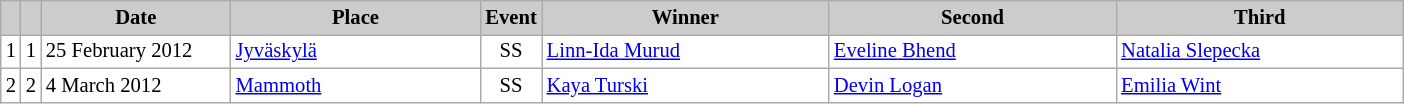<table class="wikitable plainrowheaders" style="background:#fff; font-size:86%; line-height:16px; border:grey solid 1px; border-collapse:collapse;">
<tr style="background:#ccc; text-align:center;">
<th scope="col" style="background:#ccc; width=20 px;"></th>
<th scope="col" style="background:#ccc; width=30 px;"></th>
<th scope="col" style="background:#ccc; width:120px;">Date</th>
<th scope="col" style="background:#ccc; width:160px;">Place</th>
<th scope="col" style="background:#ccc; width:15px;">Event</th>
<th scope="col" style="background:#ccc; width:185px;">Winner</th>
<th scope="col" style="background:#ccc; width:185px;">Second</th>
<th scope="col" style="background:#ccc; width:185px;">Third</th>
</tr>
<tr>
<td align=center>1</td>
<td align=center>1</td>
<td>25 February 2012</td>
<td> <a href='#'>Jyväskylä</a></td>
<td align=center>SS</td>
<td> <a href='#'>Linn-Ida Murud</a></td>
<td> <a href='#'>Eveline Bhend</a></td>
<td> <a href='#'>Natalia Slepecka</a></td>
</tr>
<tr>
<td align=center>2</td>
<td align=center>2</td>
<td>4 March 2012</td>
<td> <a href='#'>Mammoth</a></td>
<td align=center>SS</td>
<td> <a href='#'>Kaya Turski</a></td>
<td> <a href='#'>Devin Logan</a></td>
<td> <a href='#'>Emilia Wint</a></td>
</tr>
</table>
